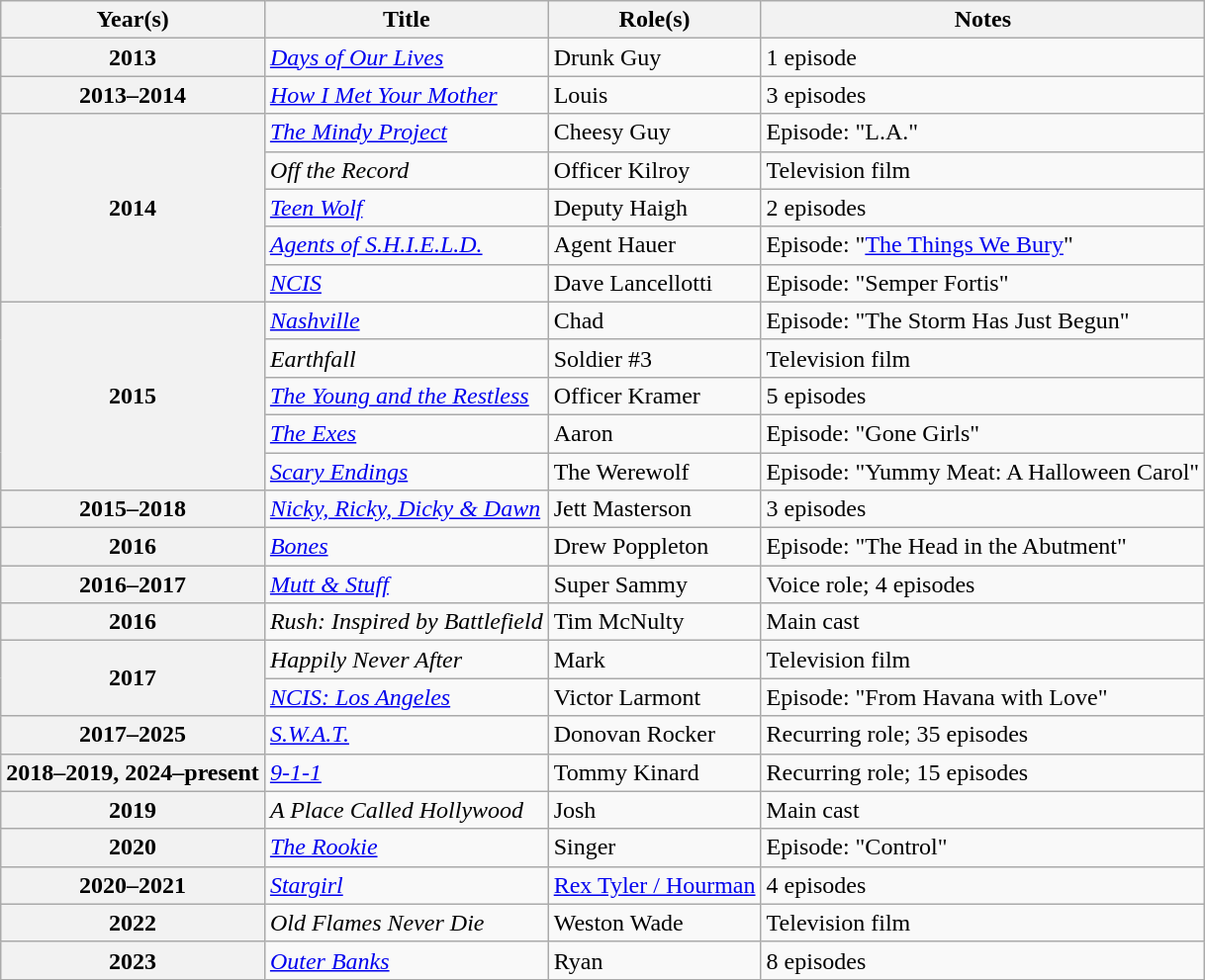<table class="wikitable plainrowheaders sortable" style="margin-right: 0;">
<tr>
<th scope="col">Year(s)</th>
<th scope="col">Title</th>
<th scope="col">Role(s)</th>
<th scope="col" class="unsortable">Notes</th>
</tr>
<tr>
<th scope="row">2013</th>
<td><em><a href='#'>Days of Our Lives</a></em></td>
<td>Drunk Guy</td>
<td>1 episode</td>
</tr>
<tr>
<th scope="row">2013–2014</th>
<td><em><a href='#'>How I Met Your Mother</a></em></td>
<td>Louis</td>
<td>3 episodes</td>
</tr>
<tr>
<th scope="row" rowspan="5">2014</th>
<td><em><a href='#'>The Mindy Project</a></em></td>
<td>Cheesy Guy</td>
<td>Episode: "L.A."</td>
</tr>
<tr>
<td><em>Off the Record</em></td>
<td>Officer Kilroy</td>
<td>Television film</td>
</tr>
<tr>
<td><em><a href='#'>Teen Wolf</a></em></td>
<td>Deputy Haigh</td>
<td>2 episodes</td>
</tr>
<tr>
<td><em><a href='#'>Agents of S.H.I.E.L.D.</a></em></td>
<td>Agent Hauer</td>
<td>Episode: "<a href='#'>The Things We Bury</a>"</td>
</tr>
<tr>
<td><em><a href='#'>NCIS</a></em></td>
<td>Dave Lancellotti</td>
<td>Episode: "Semper Fortis"</td>
</tr>
<tr>
<th scope="row" rowspan="5">2015</th>
<td><em><a href='#'>Nashville</a></em></td>
<td>Chad</td>
<td>Episode: "The Storm Has Just Begun"</td>
</tr>
<tr>
<td><em>Earthfall</em></td>
<td>Soldier #3</td>
<td>Television film</td>
</tr>
<tr>
<td><em><a href='#'>The Young and the Restless</a></em></td>
<td>Officer Kramer</td>
<td>5 episodes</td>
</tr>
<tr>
<td><em><a href='#'>The Exes</a></em></td>
<td>Aaron</td>
<td>Episode: "Gone Girls"</td>
</tr>
<tr>
<td><em><a href='#'>Scary Endings</a></em></td>
<td>The Werewolf</td>
<td>Episode: "Yummy Meat: A Halloween Carol"</td>
</tr>
<tr>
<th scope="row">2015–2018</th>
<td><em><a href='#'>Nicky, Ricky, Dicky & Dawn</a></em></td>
<td>Jett Masterson</td>
<td>3 episodes</td>
</tr>
<tr>
<th scope="row">2016</th>
<td><em><a href='#'>Bones</a></em></td>
<td>Drew Poppleton</td>
<td>Episode: "The Head in the Abutment"</td>
</tr>
<tr>
<th scope="row">2016–2017</th>
<td><em><a href='#'>Mutt & Stuff</a></em></td>
<td>Super Sammy</td>
<td>Voice role; 4 episodes</td>
</tr>
<tr>
<th scope="row">2016</th>
<td><em>Rush: Inspired by Battlefield</em></td>
<td>Tim McNulty</td>
<td>Main cast</td>
</tr>
<tr>
<th scope="row" rowspan="2">2017</th>
<td><em>Happily Never After</em></td>
<td>Mark</td>
<td>Television film</td>
</tr>
<tr>
<td><em><a href='#'>NCIS: Los Angeles</a></em></td>
<td>Victor Larmont</td>
<td>Episode: "From Havana with Love"</td>
</tr>
<tr>
<th scope="row">2017–2025</th>
<td><em><a href='#'>S.W.A.T.</a></em></td>
<td>Donovan Rocker</td>
<td>Recurring role; 35 episodes</td>
</tr>
<tr>
<th scope="row">2018–2019, 2024–present</th>
<td><em><a href='#'>9-1-1</a></em></td>
<td>Tommy Kinard</td>
<td>Recurring role; 15 episodes</td>
</tr>
<tr>
<th scope="row">2019</th>
<td><em>A Place Called Hollywood</em></td>
<td>Josh</td>
<td>Main cast</td>
</tr>
<tr>
<th scope="row">2020</th>
<td><em><a href='#'>The Rookie</a></em></td>
<td>Singer</td>
<td>Episode: "Control"</td>
</tr>
<tr>
<th scope="row">2020–2021</th>
<td><em><a href='#'>Stargirl</a></em></td>
<td><a href='#'>Rex Tyler / Hourman</a></td>
<td>4 episodes</td>
</tr>
<tr>
<th scope="row">2022</th>
<td><em>Old Flames Never Die</em></td>
<td>Weston Wade</td>
<td>Television film</td>
</tr>
<tr>
<th scope="row">2023</th>
<td><em><a href='#'>Outer Banks</a></em></td>
<td>Ryan</td>
<td>8 episodes</td>
</tr>
</table>
